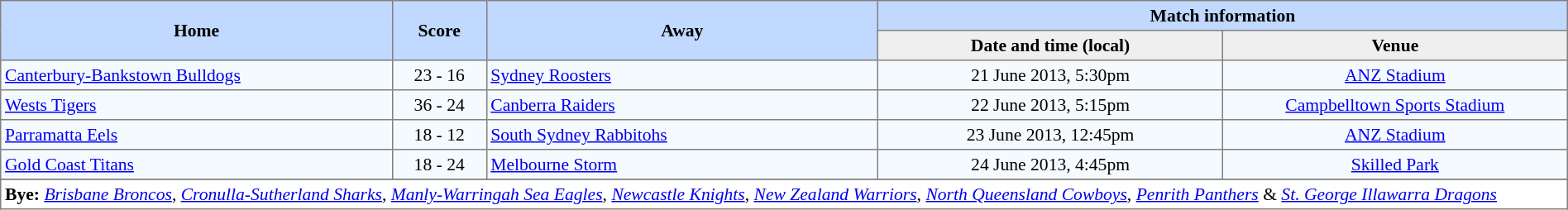<table border="1" cellpadding="3" cellspacing="0" style="border-collapse:collapse; font-size:90%; width:100%;">
<tr bgcolor=#C1D8FF>
<th rowspan=2 width=25%>Home</th>
<th rowspan=2 width=6%>Score</th>
<th rowspan=2 width=25%>Away</th>
<th colspan=6>Match information</th>
</tr>
<tr bgcolor=#EFEFEF>
<th width=22%>Date and time (local)</th>
<th width=22%>Venue</th>
</tr>
<tr style="text-align:center; background:#f5faff;">
<td align=left> <a href='#'>Canterbury-Bankstown Bulldogs</a></td>
<td>23 - 16</td>
<td align=left> <a href='#'>Sydney Roosters</a></td>
<td>21 June 2013, 5:30pm</td>
<td><a href='#'>ANZ Stadium</a></td>
</tr>
<tr style="text-align:center; background:#f5faff;">
<td align=left> <a href='#'>Wests Tigers</a></td>
<td>36 - 24</td>
<td align=left> <a href='#'>Canberra Raiders</a></td>
<td>22 June 2013, 5:15pm</td>
<td><a href='#'>Campbelltown Sports Stadium</a></td>
</tr>
<tr style="text-align:center; background:#f5faff;">
<td align=left> <a href='#'>Parramatta Eels</a></td>
<td>18 - 12</td>
<td align=left> <a href='#'>South Sydney Rabbitohs</a></td>
<td>23 June 2013, 12:45pm</td>
<td><a href='#'>ANZ Stadium</a></td>
</tr>
<tr style="text-align:center; background:#f5faff;">
<td align=left> <a href='#'>Gold Coast Titans</a></td>
<td>18 - 24</td>
<td align=left> <a href='#'>Melbourne Storm</a></td>
<td>24 June 2013, 4:45pm</td>
<td><a href='#'>Skilled Park</a></td>
</tr>
<tr style="text-align:center; background:#f5faff;">
</tr>
<tr>
<td colspan="7" align="left"><strong>Bye:</strong> <em><a href='#'>Brisbane Broncos</a></em>, <em><a href='#'>Cronulla-Sutherland Sharks</a></em>, <em><a href='#'>Manly-Warringah Sea Eagles</a></em>, <em><a href='#'>Newcastle Knights</a></em>, <em><a href='#'>New Zealand Warriors</a></em>, <em><a href='#'>North Queensland Cowboys</a></em>, <em><a href='#'>Penrith Panthers</a></em> & <em><a href='#'>St. George Illawarra Dragons</a></em></td>
</tr>
</table>
